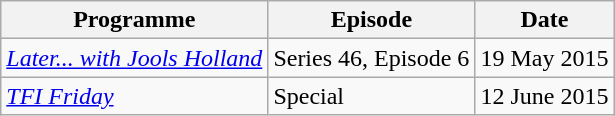<table class="wikitable">
<tr>
<th>Programme</th>
<th>Episode</th>
<th>Date</th>
</tr>
<tr>
<td><em><a href='#'>Later... with Jools Holland</a></em></td>
<td>Series 46, Episode 6</td>
<td>19 May 2015</td>
</tr>
<tr>
<td><em><a href='#'>TFI Friday</a></em></td>
<td>Special</td>
<td>12 June 2015</td>
</tr>
</table>
